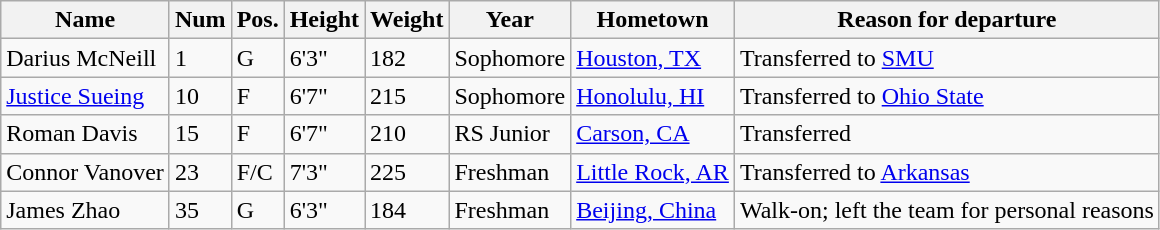<table class="wikitable sortable" style="font-size:100%;" border="1">
<tr>
<th>Name</th>
<th>Num</th>
<th>Pos.</th>
<th>Height</th>
<th>Weight</th>
<th>Year</th>
<th>Hometown</th>
<th class="unsortable">Reason for departure</th>
</tr>
<tr>
<td>Darius McNeill</td>
<td>1</td>
<td>G</td>
<td>6'3"</td>
<td>182</td>
<td>Sophomore</td>
<td><a href='#'>Houston, TX</a></td>
<td>Transferred to <a href='#'>SMU</a></td>
</tr>
<tr>
<td><a href='#'>Justice Sueing</a></td>
<td>10</td>
<td>F</td>
<td>6'7"</td>
<td>215</td>
<td>Sophomore</td>
<td><a href='#'>Honolulu, HI</a></td>
<td>Transferred to <a href='#'>Ohio State</a></td>
</tr>
<tr>
<td>Roman Davis</td>
<td>15</td>
<td>F</td>
<td>6'7"</td>
<td>210</td>
<td>RS Junior</td>
<td><a href='#'>Carson, CA</a></td>
<td>Transferred</td>
</tr>
<tr>
<td>Connor Vanover</td>
<td>23</td>
<td>F/C</td>
<td>7'3"</td>
<td>225</td>
<td>Freshman</td>
<td><a href='#'>Little Rock, AR</a></td>
<td>Transferred to <a href='#'>Arkansas</a></td>
</tr>
<tr>
<td>James Zhao</td>
<td>35</td>
<td>G</td>
<td>6'3"</td>
<td>184</td>
<td>Freshman</td>
<td><a href='#'>Beijing, China</a></td>
<td>Walk-on; left the team for personal reasons</td>
</tr>
</table>
